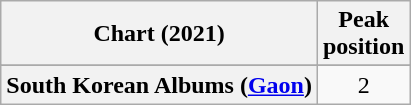<table class="wikitable sortable plainrowheaders" style="text-align:center">
<tr>
<th scope="col">Chart (2021)</th>
<th scope="col">Peak<br>position</th>
</tr>
<tr>
</tr>
<tr>
<th scope="row">South Korean Albums (<a href='#'>Gaon</a>)</th>
<td>2</td>
</tr>
</table>
